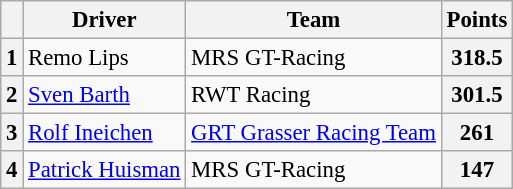<table class="wikitable" style="font-size: 95%;">
<tr>
<th></th>
<th>Driver</th>
<th>Team</th>
<th>Points</th>
</tr>
<tr>
<th>1</th>
<td> Remo Lips</td>
<td> MRS GT-Racing</td>
<th>318.5</th>
</tr>
<tr>
<th>2</th>
<td> <a href='#'>Sven Barth</a></td>
<td> RWT Racing</td>
<th>301.5</th>
</tr>
<tr>
<th>3</th>
<td> <a href='#'>Rolf Ineichen</a></td>
<td> <a href='#'>GRT Grasser Racing Team</a></td>
<th>261</th>
</tr>
<tr>
<th>4</th>
<td> <a href='#'>Patrick Huisman</a></td>
<td> MRS GT-Racing</td>
<th>147</th>
</tr>
</table>
